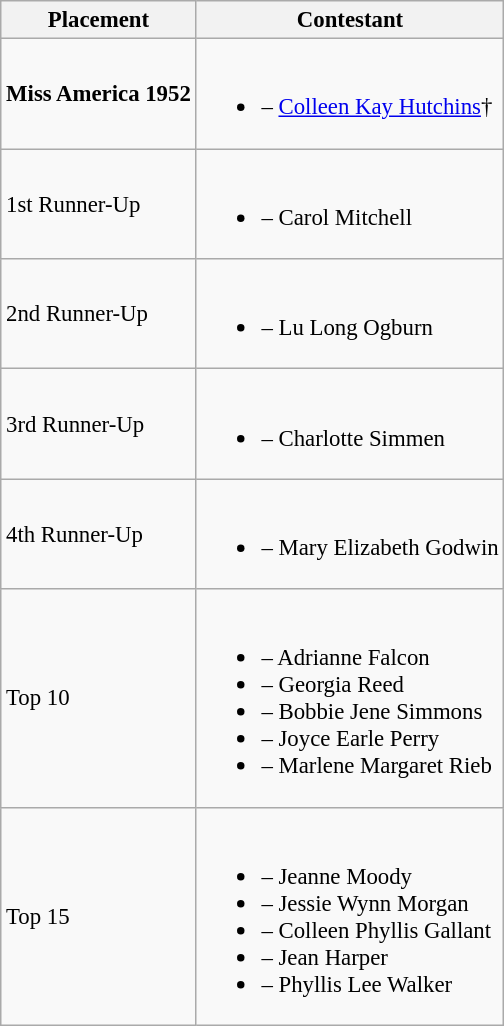<table class="wikitable sortable" style="font-size: 95%;">
<tr>
<th>Placement</th>
<th>Contestant</th>
</tr>
<tr>
<td><strong>Miss America 1952</strong></td>
<td><br><ul><li> – <a href='#'>Colleen Kay Hutchins</a>†</li></ul></td>
</tr>
<tr>
<td>1st Runner-Up</td>
<td><br><ul><li> – Carol Mitchell</li></ul></td>
</tr>
<tr>
<td>2nd Runner-Up</td>
<td><br><ul><li> – Lu Long Ogburn</li></ul></td>
</tr>
<tr>
<td>3rd Runner-Up</td>
<td><br><ul><li> – Charlotte Simmen</li></ul></td>
</tr>
<tr>
<td>4th Runner-Up</td>
<td><br><ul><li> – Mary Elizabeth Godwin</li></ul></td>
</tr>
<tr>
<td>Top 10</td>
<td><br><ul><li> – Adrianne Falcon</li><li> – Georgia Reed</li><li> – Bobbie Jene Simmons</li><li> – Joyce Earle Perry</li><li> – Marlene Margaret Rieb</li></ul></td>
</tr>
<tr>
<td>Top 15</td>
<td><br><ul><li> – Jeanne Moody</li><li> – Jessie Wynn Morgan</li><li> – Colleen Phyllis Gallant</li><li> – Jean Harper</li><li> – Phyllis Lee Walker</li></ul></td>
</tr>
</table>
